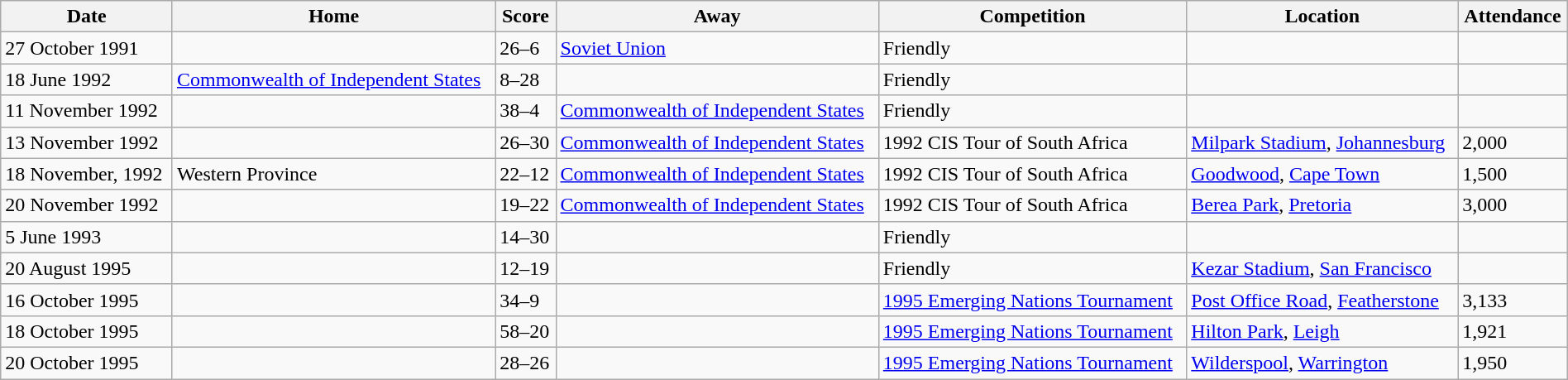<table class="wikitable" width="100%">
<tr>
<th>Date</th>
<th>Home</th>
<th>Score</th>
<th>Away</th>
<th>Competition</th>
<th>Location</th>
<th>Attendance</th>
</tr>
<tr>
<td>27 October 1991</td>
<td></td>
<td>26–6</td>
<td> <a href='#'>Soviet Union</a></td>
<td>Friendly</td>
<td></td>
<td></td>
</tr>
<tr>
<td>18 June 1992</td>
<td> <a href='#'>Commonwealth of Independent States</a></td>
<td>8–28</td>
<td></td>
<td>Friendly</td>
<td></td>
<td></td>
</tr>
<tr>
<td>11 November 1992</td>
<td></td>
<td>38–4</td>
<td> <a href='#'>Commonwealth of Independent States</a></td>
<td>Friendly</td>
<td></td>
<td></td>
</tr>
<tr>
<td>13 November 1992</td>
<td></td>
<td>26–30</td>
<td> <a href='#'>Commonwealth of Independent States</a></td>
<td>1992 CIS Tour of South Africa</td>
<td><a href='#'>Milpark Stadium</a>, <a href='#'>Johannesburg</a></td>
<td>2,000</td>
</tr>
<tr>
<td>18 November, 1992</td>
<td> Western Province</td>
<td>22–12</td>
<td> <a href='#'>Commonwealth of Independent States</a></td>
<td>1992 CIS Tour of South Africa</td>
<td><a href='#'>Goodwood</a>, <a href='#'>Cape Town</a></td>
<td>1,500</td>
</tr>
<tr>
<td>20 November 1992</td>
<td></td>
<td>19–22</td>
<td> <a href='#'>Commonwealth of Independent States</a></td>
<td>1992 CIS Tour of South Africa</td>
<td><a href='#'>Berea Park</a>, <a href='#'>Pretoria</a></td>
<td>3,000</td>
</tr>
<tr>
<td>5 June 1993</td>
<td></td>
<td>14–30</td>
<td></td>
<td>Friendly</td>
<td></td>
<td></td>
</tr>
<tr>
<td>20 August 1995</td>
<td></td>
<td>12–19</td>
<td></td>
<td>Friendly</td>
<td><a href='#'>Kezar Stadium</a>, <a href='#'>San Francisco</a></td>
<td></td>
</tr>
<tr>
<td>16 October 1995</td>
<td></td>
<td>34–9</td>
<td></td>
<td><a href='#'>1995 Emerging Nations Tournament</a></td>
<td><a href='#'>Post Office Road</a>, <a href='#'>Featherstone</a></td>
<td>3,133</td>
</tr>
<tr>
<td>18 October 1995</td>
<td></td>
<td>58–20</td>
<td></td>
<td><a href='#'>1995 Emerging Nations Tournament</a></td>
<td><a href='#'>Hilton Park</a>, <a href='#'>Leigh</a></td>
<td>1,921</td>
</tr>
<tr>
<td>20 October 1995</td>
<td></td>
<td>28–26</td>
<td></td>
<td><a href='#'>1995 Emerging Nations Tournament</a></td>
<td><a href='#'>Wilderspool</a>, <a href='#'>Warrington</a></td>
<td>1,950</td>
</tr>
</table>
